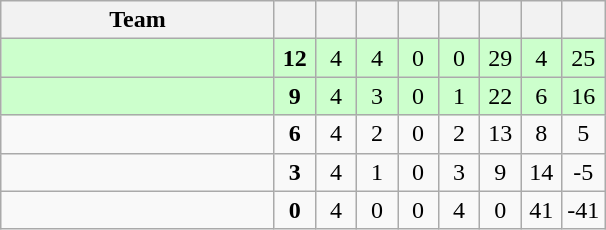<table class=wikitable style="text-align:center">
<tr>
<th width="175">Team</th>
<th width="20"></th>
<th width="20"></th>
<th width="20"></th>
<th width="20"></th>
<th width="20"></th>
<th width="20"></th>
<th width="20"></th>
<th width="20"></th>
</tr>
<tr bgcolor="#ccffcc">
<td style="text-align:left;"></td>
<td><strong>12</strong></td>
<td>4</td>
<td>4</td>
<td>0</td>
<td>0</td>
<td>29</td>
<td>4</td>
<td>25</td>
</tr>
<tr bgcolor="#ccffcc">
<td style="text-align:left;"></td>
<td><strong>9</strong></td>
<td>4</td>
<td>3</td>
<td>0</td>
<td>1</td>
<td>22</td>
<td>6</td>
<td>16</td>
</tr>
<tr>
<td style="text-align:left;"></td>
<td><strong>6</strong></td>
<td>4</td>
<td>2</td>
<td>0</td>
<td>2</td>
<td>13</td>
<td>8</td>
<td>5</td>
</tr>
<tr>
<td style="text-align:left;"></td>
<td><strong>3</strong></td>
<td>4</td>
<td>1</td>
<td>0</td>
<td>3</td>
<td>9</td>
<td>14</td>
<td>-5</td>
</tr>
<tr>
<td style="text-align:left;"></td>
<td><strong>0</strong></td>
<td>4</td>
<td>0</td>
<td>0</td>
<td>4</td>
<td>0</td>
<td>41</td>
<td>-41</td>
</tr>
</table>
